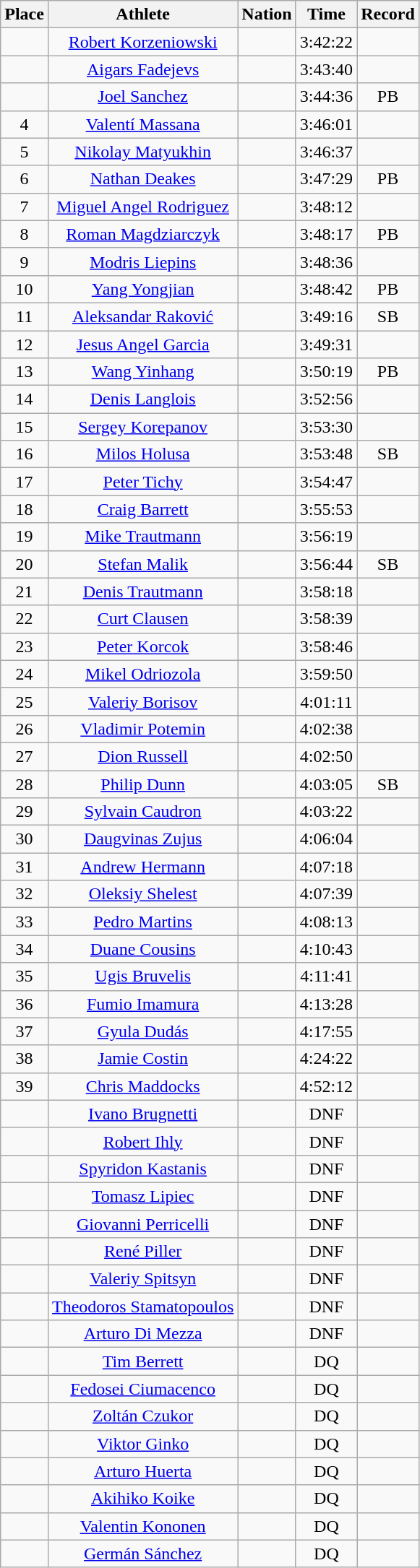<table class="wikitable sortable">
<tr>
<th rowspan=1>Place</th>
<th rowspan=1>Athlete</th>
<th rowspan=1>Nation</th>
<th rowspan=1>Time</th>
<th rowspan=1>Record</th>
</tr>
<tr>
<td align="center"></td>
<td align="center"><a href='#'>Robert Korzeniowski</a></td>
<td align="left"></td>
<td align="center">3:42:22</td>
<td align="center"></td>
</tr>
<tr>
<td align="center"></td>
<td align="center"><a href='#'>Aigars Fadejevs</a></td>
<td align="left"></td>
<td align="center">3:43:40</td>
<td align="center"></td>
</tr>
<tr>
<td align="center"></td>
<td align="center"><a href='#'>Joel Sanchez</a></td>
<td align="left"></td>
<td align="center">3:44:36</td>
<td align="center">PB</td>
</tr>
<tr>
<td align="center">4</td>
<td align="center"><a href='#'>Valentí Massana</a></td>
<td align="left"></td>
<td align="center">3:46:01</td>
<td align="center"></td>
</tr>
<tr>
<td align="center">5</td>
<td align="center"><a href='#'>Nikolay Matyukhin</a></td>
<td align="left"></td>
<td align="center">3:46:37</td>
<td align="center"></td>
</tr>
<tr>
<td align="center">6</td>
<td align="center"><a href='#'>Nathan Deakes</a></td>
<td align="left"></td>
<td align="center">3:47:29</td>
<td align="center">PB</td>
</tr>
<tr>
<td align="center">7</td>
<td align="center"><a href='#'>Miguel Angel Rodriguez</a></td>
<td align="left"></td>
<td align="center">3:48:12</td>
<td align="center"></td>
</tr>
<tr>
<td align="center">8</td>
<td align="center"><a href='#'>Roman Magdziarczyk</a></td>
<td align="left"></td>
<td align="center">3:48:17</td>
<td align="center">PB</td>
</tr>
<tr>
<td align="center">9</td>
<td align="center"><a href='#'>Modris Liepins</a></td>
<td align="left"></td>
<td align="center">3:48:36</td>
<td align="center"></td>
</tr>
<tr>
<td align="center">10</td>
<td align="center"><a href='#'>Yang Yongjian</a></td>
<td align="left"></td>
<td align="center">3:48:42</td>
<td align="center">PB</td>
</tr>
<tr>
<td align="center">11</td>
<td align="center"><a href='#'>Aleksandar Raković</a></td>
<td align="left"></td>
<td align="center">3:49:16</td>
<td align="center">SB</td>
</tr>
<tr>
<td align="center">12</td>
<td align="center"><a href='#'>Jesus Angel Garcia</a></td>
<td align="left"></td>
<td align="center">3:49:31</td>
<td align="center"></td>
</tr>
<tr>
<td align="center">13</td>
<td align="center"><a href='#'>Wang Yinhang</a></td>
<td align="left"></td>
<td align="center">3:50:19</td>
<td align="center">PB</td>
</tr>
<tr>
<td align="center">14</td>
<td align="center"><a href='#'>Denis Langlois</a></td>
<td align="left"></td>
<td align="center">3:52:56</td>
<td align="center"></td>
</tr>
<tr>
<td align="center">15</td>
<td align="center"><a href='#'>Sergey Korepanov</a></td>
<td align="left"></td>
<td align="center">3:53:30</td>
<td align="center"></td>
</tr>
<tr>
<td align="center">16</td>
<td align="center"><a href='#'>Milos Holusa</a></td>
<td align="left"></td>
<td align="center">3:53:48</td>
<td align="center">SB</td>
</tr>
<tr>
<td align="center">17</td>
<td align="center"><a href='#'>Peter Tichy</a></td>
<td align="left"></td>
<td align="center">3:54:47</td>
<td align="center"></td>
</tr>
<tr>
<td align="center">18</td>
<td align="center"><a href='#'>Craig Barrett</a></td>
<td align="left"></td>
<td align="center">3:55:53</td>
<td align="center"></td>
</tr>
<tr>
<td align="center">19</td>
<td align="center"><a href='#'>Mike Trautmann</a></td>
<td align="left"></td>
<td align="center">3:56:19</td>
<td align="center"></td>
</tr>
<tr>
<td align="center">20</td>
<td align="center"><a href='#'>Stefan Malik</a></td>
<td align="left"></td>
<td align="center">3:56:44</td>
<td align="center">SB</td>
</tr>
<tr>
<td align="center">21</td>
<td align="center"><a href='#'>Denis Trautmann</a></td>
<td align="left"></td>
<td align="center">3:58:18</td>
<td align="center"></td>
</tr>
<tr>
<td align="center">22</td>
<td align="center"><a href='#'>Curt Clausen</a></td>
<td align="left"></td>
<td align="center">3:58:39</td>
<td align="center"></td>
</tr>
<tr>
<td align="center">23</td>
<td align="center"><a href='#'>Peter Korcok</a></td>
<td align="left"></td>
<td align="center">3:58:46</td>
<td align="center"></td>
</tr>
<tr>
<td align="center">24</td>
<td align="center"><a href='#'>Mikel Odriozola</a></td>
<td align="left"></td>
<td align="center">3:59:50</td>
<td align="center"></td>
</tr>
<tr>
<td align="center">25</td>
<td align="center"><a href='#'>Valeriy Borisov</a></td>
<td align="left"></td>
<td align="center">4:01:11</td>
<td align="center"></td>
</tr>
<tr>
<td align="center">26</td>
<td align="center"><a href='#'>Vladimir Potemin</a></td>
<td align="left"></td>
<td align="center">4:02:38</td>
<td align="center"></td>
</tr>
<tr>
<td align="center">27</td>
<td align="center"><a href='#'>Dion Russell</a></td>
<td align="left"></td>
<td align="center">4:02:50</td>
<td align="center"></td>
</tr>
<tr>
<td align="center">28</td>
<td align="center"><a href='#'>Philip Dunn</a></td>
<td align="left"></td>
<td align="center">4:03:05</td>
<td align="center">SB</td>
</tr>
<tr>
<td align="center">29</td>
<td align="center"><a href='#'>Sylvain Caudron</a></td>
<td align="left"></td>
<td align="center">4:03:22</td>
<td align="center"></td>
</tr>
<tr>
<td align="center">30</td>
<td align="center"><a href='#'>Daugvinas Zujus</a></td>
<td align="left"></td>
<td align="center">4:06:04</td>
<td align="center"></td>
</tr>
<tr>
<td align="center">31</td>
<td align="center"><a href='#'>Andrew Hermann</a></td>
<td align="left"></td>
<td align="center">4:07:18</td>
<td align="center"></td>
</tr>
<tr>
<td align="center">32</td>
<td align="center"><a href='#'>Oleksiy Shelest</a></td>
<td align="left"></td>
<td align="center">4:07:39</td>
<td align="center"></td>
</tr>
<tr>
<td align="center">33</td>
<td align="center"><a href='#'>Pedro Martins</a></td>
<td align="left"></td>
<td align="center">4:08:13</td>
<td align="center"></td>
</tr>
<tr>
<td align="center">34</td>
<td align="center"><a href='#'>Duane Cousins</a></td>
<td align="left"></td>
<td align="center">4:10:43</td>
<td align="center"></td>
</tr>
<tr>
<td align="center">35</td>
<td align="center"><a href='#'>Ugis Bruvelis</a></td>
<td align="left"></td>
<td align="center">4:11:41</td>
<td align="center"></td>
</tr>
<tr>
<td align="center">36</td>
<td align="center"><a href='#'>Fumio Imamura</a></td>
<td align="left"></td>
<td align="center">4:13:28</td>
<td align="center"></td>
</tr>
<tr>
<td align="center">37</td>
<td align="center"><a href='#'>Gyula Dudás</a></td>
<td align="left"></td>
<td align="center">4:17:55</td>
<td align="center"></td>
</tr>
<tr>
<td align="center">38</td>
<td align="center"><a href='#'>Jamie Costin</a></td>
<td align="left"></td>
<td align="center">4:24:22</td>
<td align="center"></td>
</tr>
<tr>
<td align="center">39</td>
<td align="center"><a href='#'>Chris Maddocks</a></td>
<td align="left"></td>
<td align="center">4:52:12</td>
<td align="center"></td>
</tr>
<tr>
<td align="center"></td>
<td align="center"><a href='#'>Ivano Brugnetti</a></td>
<td align="left"></td>
<td align="center">DNF</td>
<td align="center"></td>
</tr>
<tr>
<td align="center"></td>
<td align="center"><a href='#'>Robert Ihly</a></td>
<td align="left"></td>
<td align="center">DNF</td>
<td align="center"></td>
</tr>
<tr>
<td align="center"></td>
<td align="center"><a href='#'>Spyridon Kastanis</a></td>
<td align="left"></td>
<td align="center">DNF</td>
<td align="center"></td>
</tr>
<tr>
<td align="center"></td>
<td align="center"><a href='#'>Tomasz Lipiec</a></td>
<td align="left"></td>
<td align="center">DNF</td>
<td align="center"></td>
</tr>
<tr>
<td align="center"></td>
<td align="center"><a href='#'>Giovanni Perricelli</a></td>
<td align="left"></td>
<td align="center">DNF</td>
<td align="center"></td>
</tr>
<tr>
<td align="center"></td>
<td align="center"><a href='#'>René Piller</a></td>
<td align="left"></td>
<td align="center">DNF</td>
<td align="center"></td>
</tr>
<tr>
<td align="center"></td>
<td align="center"><a href='#'>Valeriy Spitsyn</a></td>
<td align="left"></td>
<td align="center">DNF</td>
<td align="center"></td>
</tr>
<tr>
<td align="center"></td>
<td align="center"><a href='#'>Theodoros Stamatopoulos</a></td>
<td align="left"></td>
<td align="center">DNF</td>
<td align="center"></td>
</tr>
<tr>
<td align="center"></td>
<td align="center"><a href='#'>Arturo Di Mezza</a></td>
<td align="left"></td>
<td align="center">DNF</td>
<td align="center"></td>
</tr>
<tr>
<td align="center"></td>
<td align="center"><a href='#'>Tim Berrett</a></td>
<td align="left"></td>
<td align="center">DQ</td>
<td align="center"></td>
</tr>
<tr>
<td align="center"></td>
<td align="center"><a href='#'>Fedosei Ciumacenco</a></td>
<td align="left"></td>
<td align="center">DQ</td>
<td align="center"></td>
</tr>
<tr>
<td align="center"></td>
<td align="center"><a href='#'>Zoltán Czukor</a></td>
<td align="left"></td>
<td align="center">DQ</td>
<td align="center"></td>
</tr>
<tr>
<td align="center"></td>
<td align="center"><a href='#'>Viktor Ginko</a></td>
<td align="left"></td>
<td align="center">DQ</td>
<td align="center"></td>
</tr>
<tr>
<td align="center"></td>
<td align="center"><a href='#'>Arturo Huerta</a></td>
<td align="left"></td>
<td align="center">DQ</td>
<td align="center"></td>
</tr>
<tr>
<td align="center"></td>
<td align="center"><a href='#'>Akihiko Koike</a></td>
<td align="left"></td>
<td align="center">DQ</td>
<td align="center"></td>
</tr>
<tr>
<td align="center"></td>
<td align="center"><a href='#'>Valentin Kononen</a></td>
<td align="left"></td>
<td align="center">DQ</td>
<td align="center"></td>
</tr>
<tr>
<td align="center"></td>
<td align="center"><a href='#'>Germán Sánchez</a></td>
<td align="left"></td>
<td align="center">DQ</td>
<td align="center"></td>
</tr>
</table>
